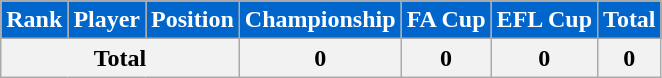<table class="wikitable">
<tr>
<th style=background-color:#0066CC;color:#FFFFFF>Rank</th>
<th style=background-color:#0066CC;color:#FFFFFF>Player</th>
<th style=background-color:#0066CC;color:#FFFFFF>Position</th>
<th style=background-color:#0066CC;color:#FFFFFF>Championship</th>
<th style=background-color:#0066CC;color:#FFFFFF>FA Cup</th>
<th style=background-color:#0066CC;color:#FFFFFF>EFL Cup</th>
<th style=background-color:#0066CC;color:#FFFFFF>Total</th>
</tr>
<tr>
<th colspan=3>Total</th>
<th>0</th>
<th>0</th>
<th>0</th>
<th>0</th>
</tr>
</table>
